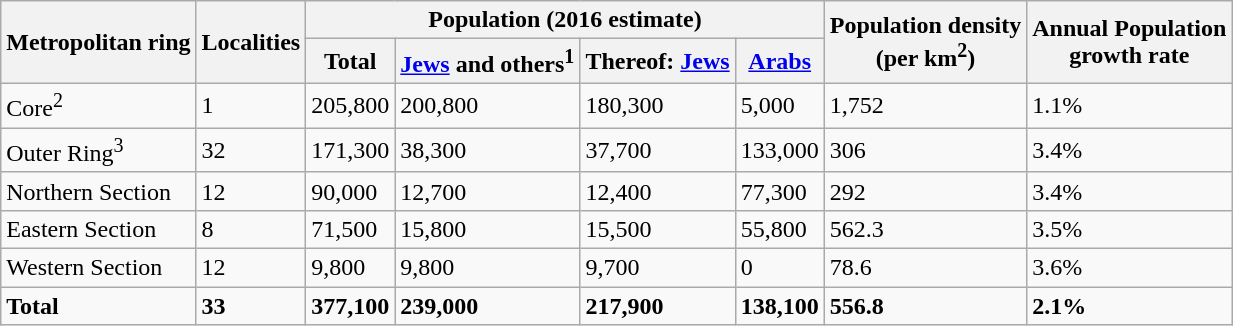<table class="wikitable">
<tr>
<th rowspan="2">Metropolitan ring</th>
<th rowspan="2">Localities</th>
<th colspan="4">Population (2016 estimate)</th>
<th rowspan="2">Population density<br>(per km<sup>2</sup>)</th>
<th rowspan="2">Annual Population<br>growth rate</th>
</tr>
<tr>
<th>Total</th>
<th><a href='#'>Jews</a> and others<sup>1</sup></th>
<th>Thereof: <a href='#'>Jews</a></th>
<th><a href='#'>Arabs</a></th>
</tr>
<tr>
<td>Core<sup>2</sup></td>
<td>1</td>
<td>205,800</td>
<td>200,800</td>
<td>180,300</td>
<td>5,000</td>
<td>1,752</td>
<td>1.1%</td>
</tr>
<tr>
<td>Outer Ring<sup>3</sup></td>
<td>32</td>
<td>171,300</td>
<td>38,300</td>
<td>37,700</td>
<td>133,000</td>
<td>306</td>
<td>3.4%</td>
</tr>
<tr>
<td>Northern Section</td>
<td>12</td>
<td>90,000</td>
<td>12,700</td>
<td>12,400</td>
<td>77,300</td>
<td>292</td>
<td>3.4%</td>
</tr>
<tr>
<td>Eastern Section</td>
<td>8</td>
<td>71,500</td>
<td>15,800</td>
<td>15,500</td>
<td>55,800</td>
<td>562.3</td>
<td>3.5%</td>
</tr>
<tr>
<td>Western Section</td>
<td>12</td>
<td>9,800</td>
<td>9,800</td>
<td>9,700</td>
<td>0</td>
<td>78.6</td>
<td>3.6%</td>
</tr>
<tr>
<td><strong>Total</strong></td>
<td><strong>33</strong></td>
<td><strong>377,100</strong></td>
<td><strong>239,000</strong></td>
<td><strong>217,900</strong></td>
<td><strong>138,100</strong></td>
<td><strong>556.8</strong></td>
<td><strong>2.1%</strong></td>
</tr>
</table>
